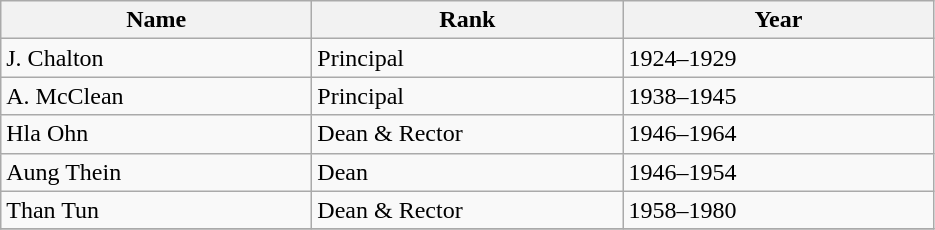<table class="wikitable">
<tr>
<th width="200">Name</th>
<th width="200">Rank</th>
<th width="200">Year</th>
</tr>
<tr>
<td>J. Chalton</td>
<td>Principal</td>
<td>1924–1929</td>
</tr>
<tr>
<td>A. McClean</td>
<td>Principal</td>
<td>1938–1945</td>
</tr>
<tr>
<td>Hla Ohn</td>
<td>Dean & Rector</td>
<td>1946–1964</td>
</tr>
<tr>
<td>Aung Thein</td>
<td>Dean</td>
<td>1946–1954</td>
</tr>
<tr>
<td>Than Tun</td>
<td>Dean & Rector</td>
<td>1958–1980</td>
</tr>
<tr>
</tr>
</table>
